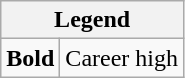<table class="wikitable">
<tr>
<th colspan="2">Legend</th>
</tr>
<tr>
<td><strong>Bold</strong></td>
<td>Career high</td>
</tr>
</table>
